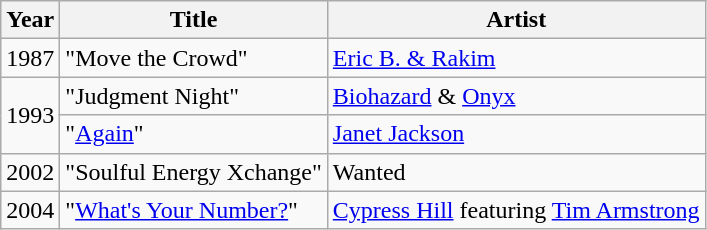<table class="wikitable sortable">
<tr>
<th>Year</th>
<th>Title</th>
<th>Artist</th>
</tr>
<tr>
<td>1987</td>
<td>"Move the Crowd"</td>
<td><a href='#'>Eric B. & Rakim</a></td>
</tr>
<tr>
<td rowspan="2">1993</td>
<td>"Judgment Night"</td>
<td><a href='#'>Biohazard</a> & <a href='#'>Onyx</a></td>
</tr>
<tr>
<td>"<a href='#'>Again</a>"</td>
<td><a href='#'>Janet Jackson</a></td>
</tr>
<tr>
<td>2002</td>
<td>"Soulful Energy Xchange"</td>
<td>Wanted</td>
</tr>
<tr>
<td>2004</td>
<td>"<a href='#'>What's Your Number?</a>"</td>
<td><a href='#'>Cypress Hill</a> featuring <a href='#'>Tim Armstrong</a></td>
</tr>
</table>
